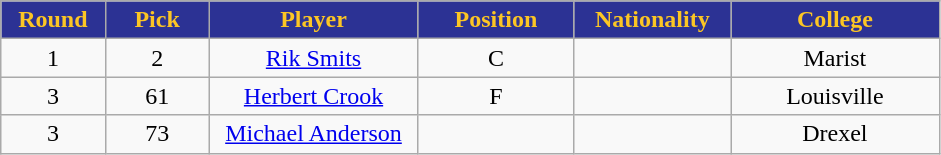<table class="wikitable sortable sortable">
<tr>
<th style="background:#2C3294; color:#fcc624" width="10%">Round</th>
<th style="background:#2C3294; color:#fcc624" width="10%">Pick</th>
<th style="background:#2C3294; color:#fcc624" width="20%">Player</th>
<th style="background:#2C3294; color:#fcc624" width="15%">Position</th>
<th style="background:#2C3294; color:#fcc624" width="15%">Nationality</th>
<th style="background:#2C3294; color:#fcc624" width="20%">College</th>
</tr>
<tr style="text-align: center">
<td>1</td>
<td>2</td>
<td><a href='#'>Rik Smits</a></td>
<td>C</td>
<td></td>
<td>Marist</td>
</tr>
<tr style="text-align: center">
<td>3</td>
<td>61</td>
<td><a href='#'>Herbert Crook</a></td>
<td>F</td>
<td></td>
<td>Louisville</td>
</tr>
<tr style="text-align: center">
<td>3</td>
<td>73</td>
<td><a href='#'>Michael Anderson</a></td>
<td></td>
<td></td>
<td>Drexel</td>
</tr>
</table>
